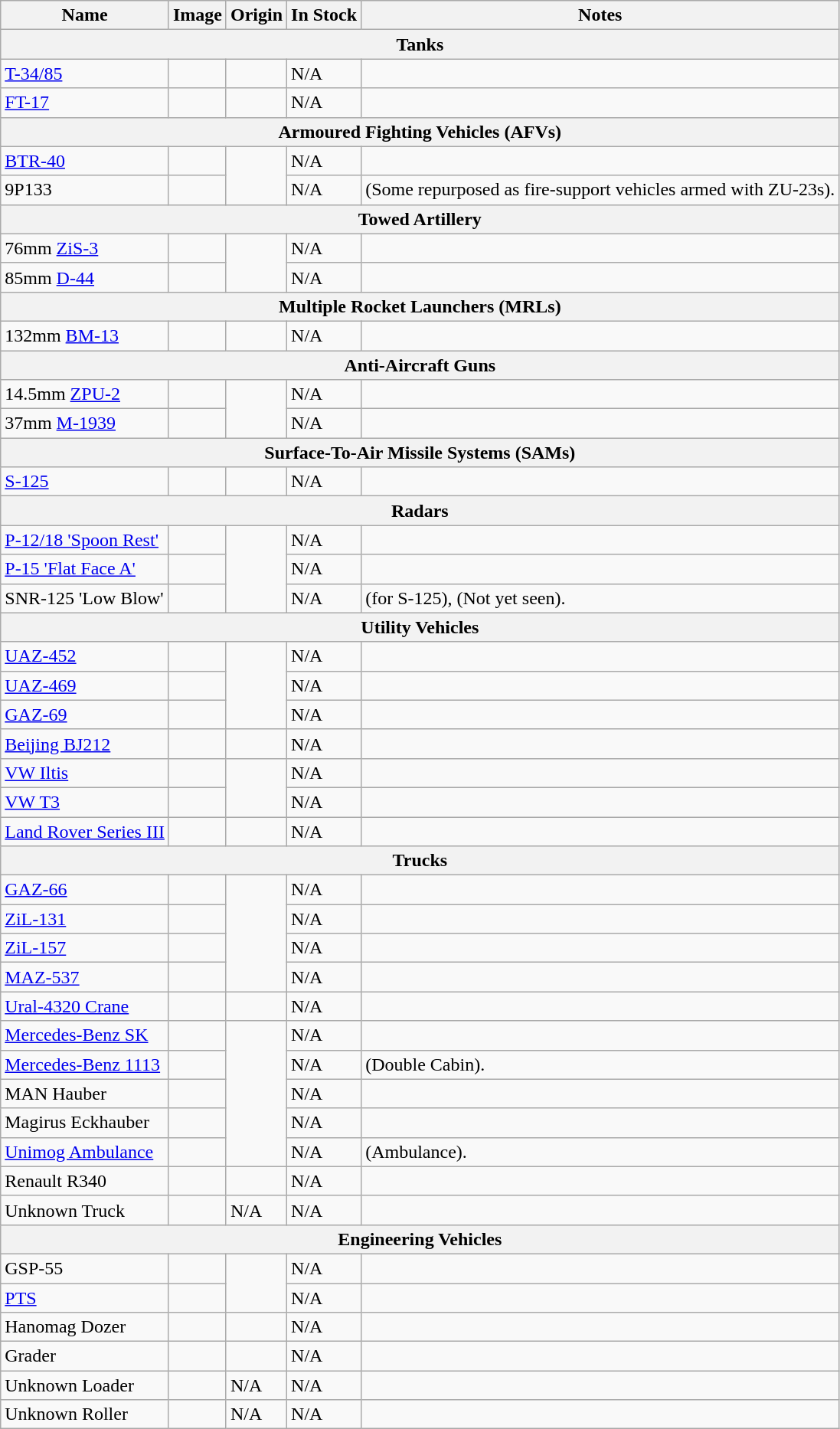<table class="wikitable">
<tr>
<th>Name</th>
<th>Image</th>
<th>Origin</th>
<th>In Stock</th>
<th>Notes</th>
</tr>
<tr>
<th colspan="5">Tanks</th>
</tr>
<tr>
<td><a href='#'>T-34/85</a></td>
<td></td>
<td></td>
<td>N/A</td>
<td></td>
</tr>
<tr>
<td><a href='#'>FT-17</a></td>
<td></td>
<td></td>
<td>N/A</td>
<td></td>
</tr>
<tr>
<th colspan="5">Armoured Fighting Vehicles (AFVs)</th>
</tr>
<tr>
<td><a href='#'>BTR-40</a></td>
<td></td>
<td rowspan="2"></td>
<td>N/A</td>
<td></td>
</tr>
<tr>
<td>9P133</td>
<td></td>
<td>N/A</td>
<td>(Some repurposed as fire-support vehicles armed with ZU-23s).</td>
</tr>
<tr>
<th colspan="5">Towed Artillery</th>
</tr>
<tr>
<td>76mm <a href='#'>ZiS-3</a></td>
<td></td>
<td rowspan="2"></td>
<td>N/A</td>
<td></td>
</tr>
<tr>
<td>85mm <a href='#'>D-44</a></td>
<td></td>
<td>N/A</td>
<td></td>
</tr>
<tr>
<th colspan="5">Multiple Rocket Launchers (MRLs)</th>
</tr>
<tr>
<td>132mm <a href='#'>BM-13</a></td>
<td></td>
<td></td>
<td>N/A</td>
<td></td>
</tr>
<tr>
<th colspan="5">Anti-Aircraft Guns</th>
</tr>
<tr>
<td>14.5mm <a href='#'>ZPU-2</a></td>
<td></td>
<td rowspan="2"></td>
<td>N/A</td>
<td></td>
</tr>
<tr>
<td>37mm <a href='#'>M-1939</a></td>
<td></td>
<td>N/A</td>
<td></td>
</tr>
<tr>
<th colspan="5">Surface-To-Air Missile Systems (SAMs)</th>
</tr>
<tr>
<td><a href='#'>S-125</a></td>
<td></td>
<td></td>
<td>N/A</td>
<td></td>
</tr>
<tr>
<th colspan="5">Radars</th>
</tr>
<tr>
<td><a href='#'>P-12/18 'Spoon Rest'</a></td>
<td></td>
<td rowspan="3"></td>
<td>N/A</td>
<td></td>
</tr>
<tr>
<td><a href='#'>P-15 'Flat Face A'</a></td>
<td></td>
<td>N/A</td>
<td></td>
</tr>
<tr>
<td>SNR-125 'Low Blow'</td>
<td></td>
<td>N/A</td>
<td>(for S-125), (Not yet seen).</td>
</tr>
<tr>
<th colspan="5">Utility Vehicles</th>
</tr>
<tr>
<td><a href='#'>UAZ-452</a></td>
<td></td>
<td rowspan="3"></td>
<td>N/A</td>
<td></td>
</tr>
<tr>
<td><a href='#'>UAZ-469</a></td>
<td></td>
<td>N/A</td>
<td></td>
</tr>
<tr>
<td><a href='#'>GAZ-69</a></td>
<td></td>
<td>N/A</td>
<td></td>
</tr>
<tr>
<td><a href='#'>Beijing BJ212</a></td>
<td></td>
<td></td>
<td>N/A</td>
<td></td>
</tr>
<tr>
<td><a href='#'>VW Iltis</a></td>
<td></td>
<td rowspan="2"></td>
<td>N/A</td>
<td></td>
</tr>
<tr>
<td><a href='#'>VW T3</a></td>
<td></td>
<td>N/A</td>
<td></td>
</tr>
<tr>
<td><a href='#'>Land Rover Series III</a></td>
<td></td>
<td></td>
<td>N/A</td>
<td></td>
</tr>
<tr>
<th colspan="5">Trucks</th>
</tr>
<tr>
<td><a href='#'>GAZ-66</a></td>
<td></td>
<td rowspan="4"></td>
<td>N/A</td>
<td></td>
</tr>
<tr>
<td><a href='#'>ZiL-131</a></td>
<td></td>
<td>N/A</td>
<td></td>
</tr>
<tr>
<td><a href='#'>ZiL-157</a></td>
<td></td>
<td>N/A</td>
<td></td>
</tr>
<tr>
<td><a href='#'>MAZ-537</a></td>
<td></td>
<td>N/A</td>
<td></td>
</tr>
<tr>
<td><a href='#'>Ural-4320 Crane</a></td>
<td></td>
<td></td>
<td>N/A</td>
<td></td>
</tr>
<tr>
<td><a href='#'>Mercedes-Benz SK</a></td>
<td></td>
<td rowspan="5"></td>
<td>N/A</td>
<td></td>
</tr>
<tr>
<td><a href='#'>Mercedes-Benz 1113</a></td>
<td></td>
<td>N/A</td>
<td>(Double Cabin).</td>
</tr>
<tr>
<td>MAN Hauber</td>
<td></td>
<td>N/A</td>
<td></td>
</tr>
<tr>
<td>Magirus Eckhauber</td>
<td></td>
<td>N/A</td>
<td></td>
</tr>
<tr>
<td><a href='#'>Unimog Ambulance</a></td>
<td></td>
<td>N/A</td>
<td>(Ambulance).</td>
</tr>
<tr>
<td>Renault R340</td>
<td></td>
<td></td>
<td>N/A</td>
<td></td>
</tr>
<tr>
<td>Unknown Truck</td>
<td></td>
<td>N/A</td>
<td>N/A</td>
<td></td>
</tr>
<tr>
<th colspan="5">Engineering Vehicles</th>
</tr>
<tr>
<td>GSP-55</td>
<td></td>
<td rowspan="2"></td>
<td>N/A</td>
<td></td>
</tr>
<tr>
<td><a href='#'>PTS</a></td>
<td></td>
<td>N/A</td>
<td></td>
</tr>
<tr>
<td>Hanomag Dozer</td>
<td></td>
<td></td>
<td>N/A</td>
<td></td>
</tr>
<tr>
<td>Grader</td>
<td></td>
<td></td>
<td>N/A</td>
<td></td>
</tr>
<tr>
<td>Unknown Loader</td>
<td></td>
<td>N/A</td>
<td>N/A</td>
<td></td>
</tr>
<tr>
<td>Unknown Roller</td>
<td></td>
<td>N/A</td>
<td>N/A</td>
<td></td>
</tr>
</table>
